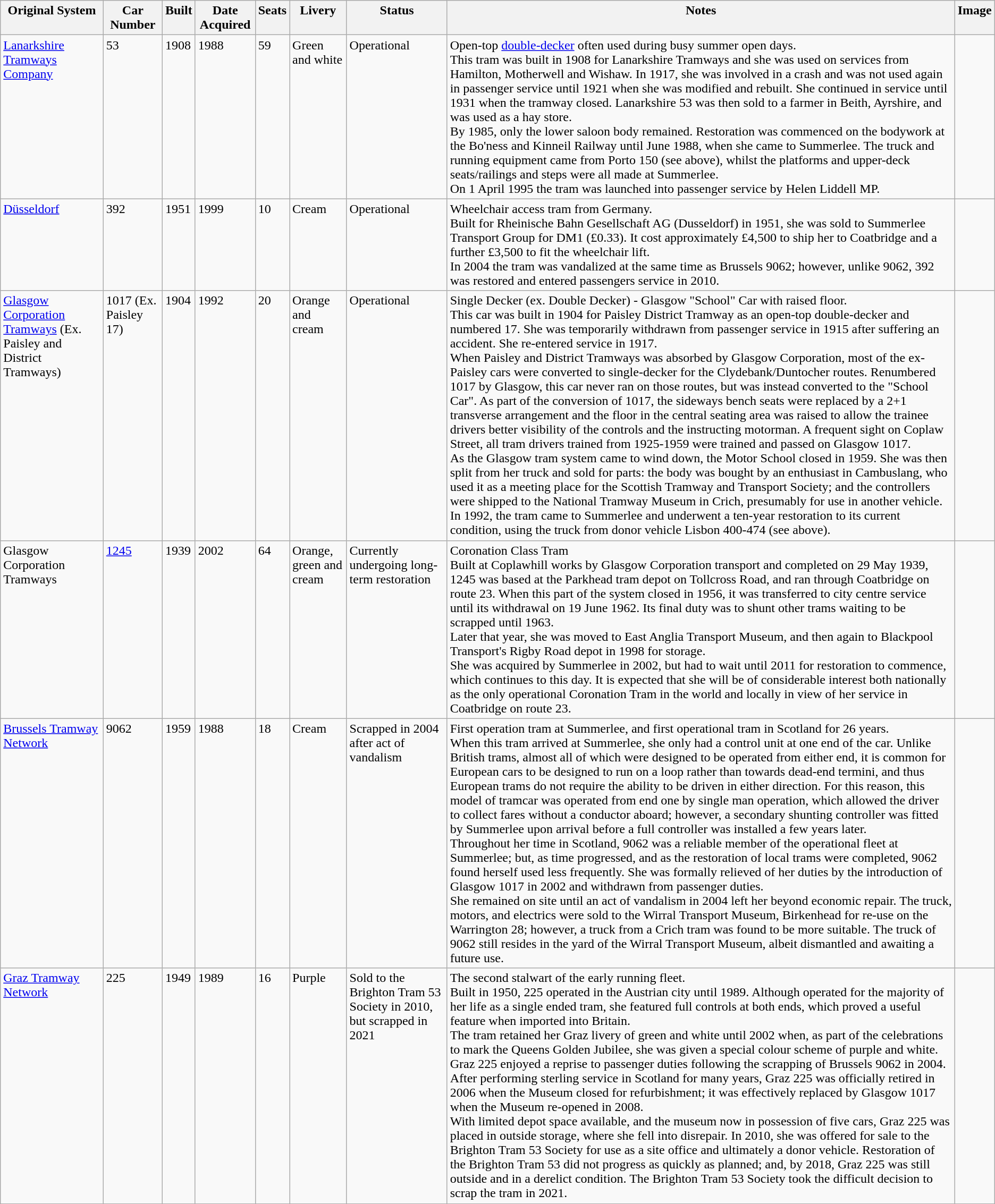<table class="wikitable">
<tr valign="top">
<th>Original System</th>
<th>Car Number</th>
<th>Built</th>
<th>Date Acquired</th>
<th>Seats</th>
<th>Livery</th>
<th>Status</th>
<th>Notes</th>
<th>Image</th>
</tr>
<tr valign="top">
<td><a href='#'>Lanarkshire Tramways Company</a></td>
<td>53</td>
<td>1908</td>
<td>1988</td>
<td>59</td>
<td>Green and white</td>
<td>Operational</td>
<td>Open-top <a href='#'>double-decker</a> often used during busy summer open days.<br>This tram was built in 1908 for Lanarkshire Tramways and she was used on services from Hamilton, Motherwell and Wishaw. In 1917, she was involved in a crash and was not used again in passenger service until 1921 when she was modified and rebuilt. She continued in service until 1931 when the tramway closed. Lanarkshire 53 was then sold to a farmer in Beith, Ayrshire, and was used as a hay store.<br>By 1985, only the lower saloon body remained. Restoration was commenced on the bodywork at the Bo'ness and Kinneil Railway until June 1988, when she came to Summerlee. The truck and running equipment came from Porto 150 (see above), whilst the platforms and upper-deck seats/railings and steps were all made at Summerlee.<br>On 1 April 1995 the tram was launched into passenger service by Helen Liddell MP.</td>
<td></td>
</tr>
<tr valign="top">
<td><a href='#'>Düsseldorf</a></td>
<td>392</td>
<td>1951</td>
<td>1999</td>
<td>10</td>
<td>Cream</td>
<td>Operational</td>
<td>Wheelchair access tram from Germany.<br>Built for Rheinische Bahn Gesellschaft AG (Dusseldorf) in 1951, she was sold to Summerlee Transport Group for DM1 (£0.33). It cost approximately £4,500 to ship her to Coatbridge and a further £3,500 to fit the wheelchair lift.<br>In 2004 the tram was vandalized at the same time as Brussels 9062; however, unlike 9062, 392 was restored and entered passengers service in 2010.</td>
<td></td>
</tr>
<tr valign="top">
<td><a href='#'>Glasgow Corporation Tramways</a> (Ex. Paisley and District Tramways)</td>
<td>1017 (Ex. Paisley 17)</td>
<td>1904</td>
<td>1992</td>
<td>20</td>
<td>Orange and cream</td>
<td>Operational</td>
<td>Single Decker (ex. Double Decker) - Glasgow "School" Car with raised floor.<br>This car was built in 1904 for Paisley District Tramway as an open-top double-decker and numbered 17. She was temporarily withdrawn from passenger service in 1915 after suffering an accident. She re-entered service in 1917.<br>When Paisley and District Tramways was absorbed by Glasgow Corporation, most of the ex-Paisley cars were converted to single-decker for the Clydebank/Duntocher routes. Renumbered 1017 by Glasgow, this car never ran on those routes, but was instead converted to the "School Car". As part of the conversion of 1017, the sideways bench seats were replaced by a 2+1 transverse arrangement and the floor in the central seating area was raised to allow the trainee drivers better visibility of the controls and the instructing motorman. A frequent sight on Coplaw Street, all tram drivers trained from 1925-1959 were trained and passed on Glasgow 1017.<br>As the Glasgow tram system came to wind down, the Motor School closed in 1959. She was then split from her truck and sold for parts: the body was bought by an enthusiast in Cambuslang, who used it as a meeting place for the Scottish Tramway and Transport Society; and the controllers were shipped to the National Tramway Museum in Crich, presumably for use in another vehicle.<br>In 1992, the tram came to Summerlee and underwent a ten-year restoration to its current condition, using the truck from donor vehicle Lisbon 400-474 (see above).</td>
<td></td>
</tr>
<tr valign="top">
<td>Glasgow Corporation Tramways</td>
<td><a href='#'>1245</a></td>
<td>1939</td>
<td>2002</td>
<td>64</td>
<td>Orange, green and cream</td>
<td>Currently undergoing long-term restoration</td>
<td>Coronation Class Tram<br>Built at Coplawhill works by Glasgow Corporation transport and completed on 29 May 1939, 1245 was based at the Parkhead tram depot on Tollcross Road, and ran through Coatbridge on route 23. When this part of the system closed in 1956, it was transferred to city centre service until its withdrawal on 19 June 1962. Its final duty was to shunt other trams waiting to be scrapped until 1963.<br>Later that year, she was moved to East Anglia Transport Museum, and then again to Blackpool Transport's Rigby Road depot in 1998 for storage.<br>She was acquired by Summerlee in 2002, but had to wait until 2011 for restoration to commence, which continues to this day. It is expected that she will be of considerable interest both nationally as the only operational Coronation Tram in the world and locally in view of her service in Coatbridge on route 23.</td>
<td><br></td>
</tr>
<tr valign="top">
<td><a href='#'>Brussels Tramway Network</a></td>
<td>9062</td>
<td>1959</td>
<td>1988</td>
<td>18</td>
<td>Cream</td>
<td>Scrapped in 2004 after act of vandalism</td>
<td>First operation tram at Summerlee, and first operational tram in Scotland for 26 years.<br>When this tram arrived at Summerlee, she only had a control unit at one end of the car. Unlike British trams, almost all of which were designed to be operated from either end, it is common for European cars to be designed to run on a loop rather than towards dead-end termini, and thus European trams do not require the ability to be driven in either direction. For this reason, this model of tramcar was operated from end one by single man operation, which allowed the driver to collect fares without a conductor aboard; however, a secondary shunting controller was fitted by Summerlee upon arrival before a full controller was installed a few years later.<br>Throughout her time in Scotland, 9062 was a reliable member of the operational fleet at Summerlee; but, as time progressed, and as the restoration of local trams were completed, 9062 found herself used less frequently. She was formally relieved of her duties by the introduction of Glasgow 1017 in 2002 and withdrawn from passenger duties.<br>She remained on site until an act of vandalism in 2004 left her beyond economic repair. The truck, motors, and electrics were sold to the Wirral Transport Museum, Birkenhead for re-use on the Warrington 28; however, a truck from a Crich tram was found to be more suitable. The truck of 9062 still resides in the yard of the Wirral Transport Museum, albeit dismantled and awaiting a future use.</td>
<td></td>
</tr>
<tr valign="top">
<td><a href='#'>Graz Tramway Network</a></td>
<td>225</td>
<td>1949</td>
<td>1989</td>
<td>16</td>
<td>Purple</td>
<td>Sold to the Brighton Tram 53 Society in 2010, but scrapped in 2021</td>
<td>The second stalwart of the early running fleet.<br>Built in 1950, 225 operated in the Austrian city until 1989. Although operated for the majority of her life as a single ended tram, she featured full controls at both ends, which proved a useful feature when imported into Britain.<br>The tram retained her Graz livery of green and white until 2002 when, as part of the celebrations to mark the Queens Golden Jubilee, she was given a special colour scheme of purple and white.<br>Graz 225 enjoyed a reprise to passenger duties following the scrapping of Brussels 9062 in 2004. After performing sterling service in Scotland for many years, Graz 225 was officially retired in 2006 when the Museum closed for refurbishment; it was effectively replaced by Glasgow 1017 when the Museum re-opened in 2008.<br>With limited depot space available, and the museum now in possession of five cars, Graz 225 was placed in outside storage, where she fell into disrepair. In 2010, she was offered for sale to the Brighton Tram 53 Society for use as a site office and ultimately a donor vehicle. Restoration of the Brighton Tram 53 did not progress as quickly as planned; and, by 2018, Graz 225 was still outside and in a derelict condition. The Brighton Tram 53 Society took the difficult decision to scrap the tram in 2021.</td>
<td></td>
</tr>
<tr valign="top">
</tr>
</table>
